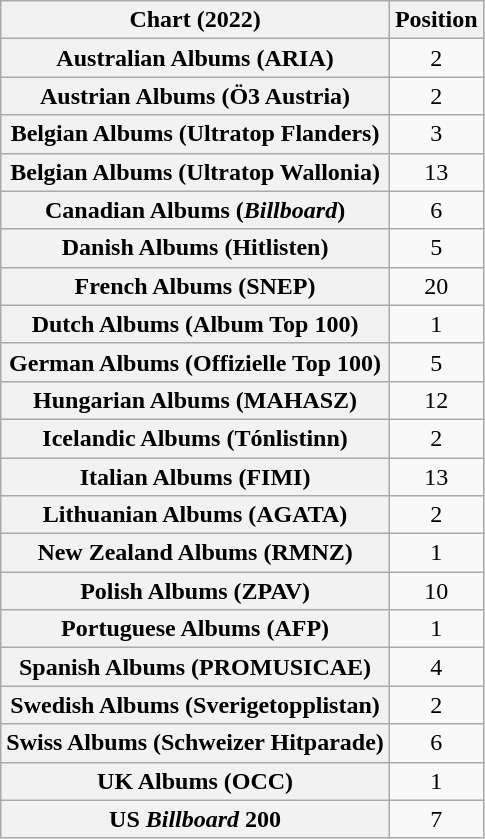<table class="wikitable sortable plainrowheaders" style="text-align:center">
<tr>
<th scope="col">Chart (2022)</th>
<th scope="col">Position</th>
</tr>
<tr>
<th scope="row">Australian Albums (ARIA)</th>
<td>2</td>
</tr>
<tr>
<th scope="row">Austrian Albums (Ö3 Austria)</th>
<td>2</td>
</tr>
<tr>
<th scope="row">Belgian Albums (Ultratop Flanders)</th>
<td>3</td>
</tr>
<tr>
<th scope="row">Belgian Albums (Ultratop Wallonia)</th>
<td>13</td>
</tr>
<tr>
<th scope="row">Canadian Albums (<em>Billboard</em>)</th>
<td>6</td>
</tr>
<tr>
<th scope="row">Danish Albums (Hitlisten)</th>
<td>5</td>
</tr>
<tr>
<th scope="row">French Albums (SNEP)</th>
<td>20</td>
</tr>
<tr>
<th scope="row">Dutch Albums (Album Top 100)</th>
<td>1</td>
</tr>
<tr>
<th scope="row">German Albums (Offizielle Top 100)</th>
<td>5</td>
</tr>
<tr>
<th scope="row">Hungarian Albums (MAHASZ)</th>
<td>12</td>
</tr>
<tr>
<th scope="row">Icelandic Albums (Tónlistinn)</th>
<td>2</td>
</tr>
<tr>
<th scope="row">Italian Albums (FIMI)</th>
<td>13</td>
</tr>
<tr>
<th scope="row">Lithuanian Albums (AGATA)</th>
<td>2</td>
</tr>
<tr>
<th scope="row">New Zealand Albums (RMNZ)</th>
<td>1</td>
</tr>
<tr>
<th scope="row">Polish Albums (ZPAV)</th>
<td>10</td>
</tr>
<tr>
<th scope="row">Portuguese Albums (AFP)</th>
<td>1</td>
</tr>
<tr>
<th scope="row">Spanish Albums (PROMUSICAE)</th>
<td>4</td>
</tr>
<tr>
<th scope="row">Swedish Albums (Sverigetopplistan)</th>
<td>2</td>
</tr>
<tr>
<th scope="row">Swiss Albums (Schweizer Hitparade)</th>
<td>6</td>
</tr>
<tr>
<th scope="row">UK Albums (OCC)</th>
<td>1</td>
</tr>
<tr>
<th scope="row">US <em>Billboard</em> 200</th>
<td>7</td>
</tr>
</table>
